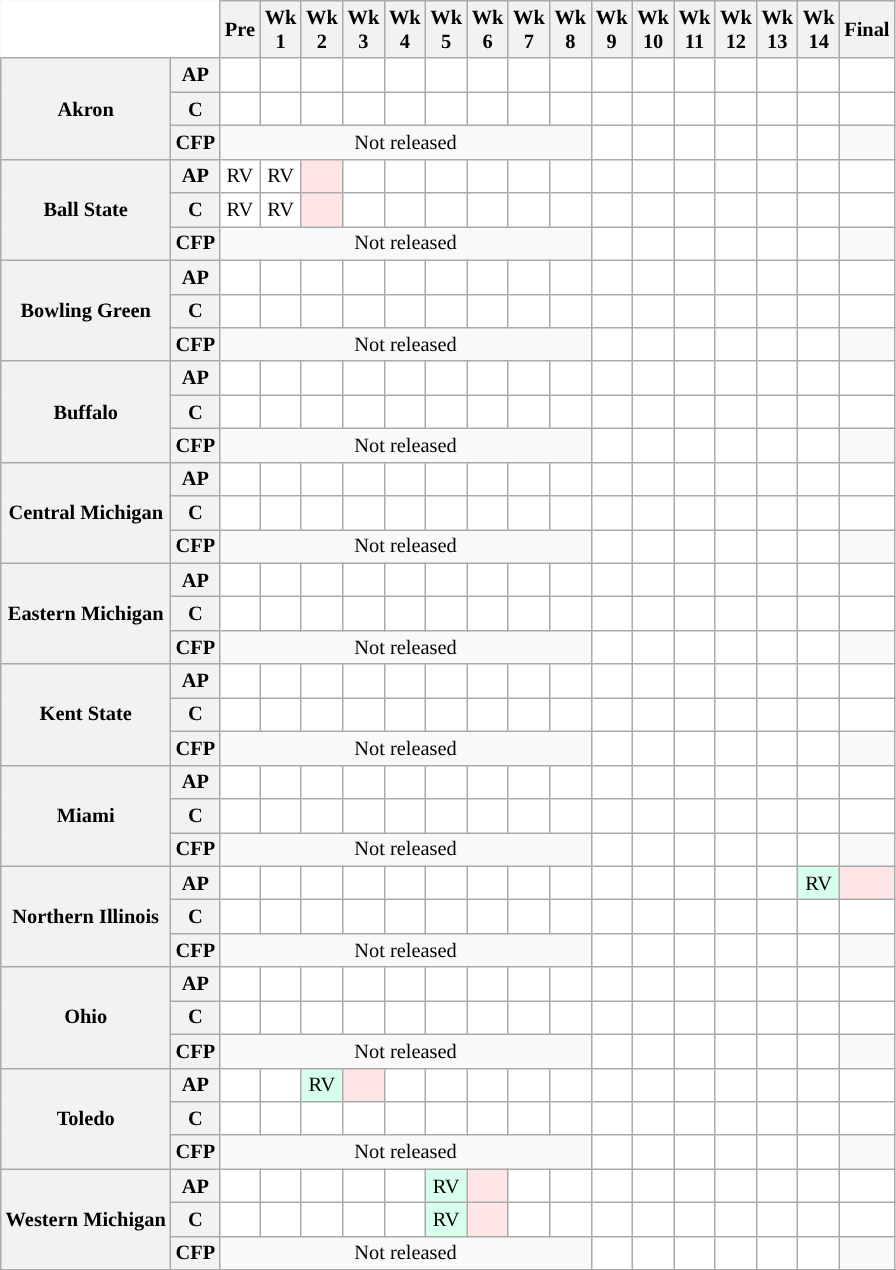<table class="wikitable" style="white-space:nowrap;font-size:85%;">
<tr>
<th colspan=2 style="background:white; border-top-style:hidden; border-left-style:hidden;"> </th>
<th>Pre</th>
<th>Wk<br>1</th>
<th>Wk<br>2</th>
<th>Wk<br>3</th>
<th>Wk<br>4</th>
<th>Wk<br>5</th>
<th>Wk<br>6</th>
<th>Wk<br>7</th>
<th>Wk<br>8</th>
<th>Wk<br>9</th>
<th>Wk<br>10</th>
<th>Wk<br>11</th>
<th>Wk<br>12</th>
<th>Wk<br>13</th>
<th>Wk<br>14</th>
<th>Final</th>
</tr>
<tr style="text-align:center;">
<th rowspan="3">Akron</th>
<th>AP</th>
<td style="background:#FFF;"></td>
<td style="background:#FFF;"></td>
<td style="background:#FFF;"></td>
<td style="background:#FFF;"></td>
<td style="background:#FFF;"></td>
<td style="background:#FFF;"></td>
<td style="background:#FFF;"></td>
<td style="background:#FFF;"></td>
<td style="background:#FFF;"></td>
<td style="background:#FFF;"></td>
<td style="background:#FFF;"></td>
<td style="background:#FFF;"></td>
<td style="background:#FFF;"></td>
<td style="background:#FFF;"></td>
<td style="background:#FFF;"></td>
<td style="background:#FFF;"></td>
</tr>
<tr style="text-align:center;">
<th>C</th>
<td style="background:#FFF;"></td>
<td style="background:#FFF;"></td>
<td style="background:#FFF;"></td>
<td style="background:#FFF;"></td>
<td style="background:#FFF;"></td>
<td style="background:#FFF;"></td>
<td style="background:#FFF;"></td>
<td style="background:#FFF;"></td>
<td style="background:#FFF;"></td>
<td style="background:#FFF;"></td>
<td style="background:#FFF;"></td>
<td style="background:#FFF;"></td>
<td style="background:#FFF;"></td>
<td style="background:#FFF;"></td>
<td style="background:#FFF;"></td>
<td style="background:#FFF;"></td>
</tr>
<tr style="text-align:center;">
<th>CFP</th>
<td colspan="9" style="text-align:center;">Not released</td>
<td style="background:#FFF;"></td>
<td style="background:#FFF;"></td>
<td style="background:#FFF;"></td>
<td style="background:#FFF;"></td>
<td style="background:#FFF;"></td>
<td style="background:#FFF;"></td>
<td style="text-align:center;"></td>
</tr>
<tr style="text-align:center;">
<th rowspan="3">Ball State</th>
<th>AP</th>
<td style="background:#FFF;">RV</td>
<td style="background:#FFF;">RV</td>
<td style="background:#ffe6e6;"></td>
<td style="background:#FFF;"></td>
<td style="background:#FFF;"></td>
<td style="background:#FFF;"></td>
<td style="background:#FFF;"></td>
<td style="background:#FFF;"></td>
<td style="background:#FFF;"></td>
<td style="background:#FFF;"></td>
<td style="background:#FFF;"></td>
<td style="background:#FFF;"></td>
<td style="background:#FFF;"></td>
<td style="background:#FFF;"></td>
<td style="background:#FFF;"></td>
<td style="background:#FFF;"></td>
</tr>
<tr style="text-align:center;">
<th>C</th>
<td style="background:#FFF;">RV</td>
<td style="background:#FFF;">RV</td>
<td style="background:#ffe6e6;"></td>
<td style="background:#FFF;"></td>
<td style="background:#FFF;"></td>
<td style="background:#FFF;"></td>
<td style="background:#FFF;"></td>
<td style="background:#FFF;"></td>
<td style="background:#FFF;"></td>
<td style="background:#FFF;"></td>
<td style="background:#FFF;"></td>
<td style="background:#FFF;"></td>
<td style="background:#FFF;"></td>
<td style="background:#FFF;"></td>
<td style="background:#FFF;"></td>
<td style="background:#FFF;"></td>
</tr>
<tr style="text-align:center;">
<th>CFP</th>
<td colspan="9" style="text-align:center;">Not released</td>
<td style="background:#FFF;"></td>
<td style="background:#FFF;"></td>
<td style="background:#FFF;"></td>
<td style="background:#FFF;"></td>
<td style="background:#FFF;"></td>
<td style="background:#FFF;"></td>
<td style="text-align:center;"></td>
</tr>
<tr style="text-align:center;">
<th rowspan="3">Bowling Green</th>
<th>AP</th>
<td style="background:#FFF;"></td>
<td style="background:#FFF;"></td>
<td style="background:#FFF;"></td>
<td style="background:#FFF;"></td>
<td style="background:#FFF;"></td>
<td style="background:#FFF;"></td>
<td style="background:#FFF;"></td>
<td style="background:#FFF;"></td>
<td style="background:#FFF;"></td>
<td style="background:#FFF;"></td>
<td style="background:#FFF;"></td>
<td style="background:#FFF;"></td>
<td style="background:#FFF;"></td>
<td style="background:#FFF;"></td>
<td style="background:#FFF;"></td>
<td style="background:#FFF;"></td>
</tr>
<tr style="text-align:center;">
<th>C</th>
<td style="background:#FFF;"></td>
<td style="background:#FFF;"></td>
<td style="background:#FFF;"></td>
<td style="background:#FFF;"></td>
<td style="background:#FFF;"></td>
<td style="background:#FFF;"></td>
<td style="background:#FFF;"></td>
<td style="background:#FFF;"></td>
<td style="background:#FFF;"></td>
<td style="background:#FFF;"></td>
<td style="background:#FFF;"></td>
<td style="background:#FFF;"></td>
<td style="background:#FFF;"></td>
<td style="background:#FFF;"></td>
<td style="background:#FFF;"></td>
<td style="background:#FFF;"></td>
</tr>
<tr style="text-align:center;">
<th>CFP</th>
<td colspan="9" style="text-align:center;">Not released</td>
<td style="background:#FFF;"></td>
<td style="background:#FFF;"></td>
<td style="background:#FFF;"></td>
<td style="background:#FFF;"></td>
<td style="background:#FFF;"></td>
<td style="background:#FFF;"></td>
<td style="text-align:center;"></td>
</tr>
<tr style="text-align:center;">
<th rowspan="3">Buffalo</th>
<th>AP</th>
<td style="background:#FFF;"></td>
<td style="background:#FFF;"></td>
<td style="background:#FFF;"></td>
<td style="background:#FFF;"></td>
<td style="background:#FFF;"></td>
<td style="background:#FFF;"></td>
<td style="background:#FFF;"></td>
<td style="background:#FFF;"></td>
<td style="background:#FFF;"></td>
<td style="background:#FFF;"></td>
<td style="background:#FFF;"></td>
<td style="background:#FFF;"></td>
<td style="background:#FFF;"></td>
<td style="background:#FFF;"></td>
<td style="background:#FFF;"></td>
<td style="background:#FFF;"></td>
</tr>
<tr style="text-align:center;">
<th>C</th>
<td style="background:#FFF;"></td>
<td style="background:#FFF;"></td>
<td style="background:#FFF;"></td>
<td style="background:#FFF;"></td>
<td style="background:#FFF;"></td>
<td style="background:#FFF;"></td>
<td style="background:#FFF;"></td>
<td style="background:#FFF;"></td>
<td style="background:#FFF;"></td>
<td style="background:#FFF;"></td>
<td style="background:#FFF;"></td>
<td style="background:#FFF;"></td>
<td style="background:#FFF;"></td>
<td style="background:#FFF;"></td>
<td style="background:#FFF;"></td>
<td style="background:#FFF;"></td>
</tr>
<tr style="text-align:center;">
<th>CFP</th>
<td colspan="9" style="text-align:center;">Not released</td>
<td style="background:#FFF;"></td>
<td style="background:#FFF;"></td>
<td style="background:#FFF;"></td>
<td style="background:#FFF;"></td>
<td style="background:#FFF;"></td>
<td style="background:#FFF;"></td>
<td style="text-align:center;"></td>
</tr>
<tr style="text-align:center;">
<th rowspan="3">Central Michigan</th>
<th>AP</th>
<td style="background:#FFF;"></td>
<td style="background:#FFF;"></td>
<td style="background:#FFF;"></td>
<td style="background:#FFF;"></td>
<td style="background:#FFF;"></td>
<td style="background:#FFF;"></td>
<td style="background:#FFF;"></td>
<td style="background:#FFF;"></td>
<td style="background:#FFF;"></td>
<td style="background:#FFF;"></td>
<td style="background:#FFF;"></td>
<td style="background:#FFF;"></td>
<td style="background:#FFF;"></td>
<td style="background:#FFF;"></td>
<td style="background:#FFF;"></td>
<td style="background:#FFF;"></td>
</tr>
<tr style="text-align:center;">
<th>C</th>
<td style="background:#FFF;"></td>
<td style="background:#FFF;"></td>
<td style="background:#FFF;"></td>
<td style="background:#FFF;"></td>
<td style="background:#FFF;"></td>
<td style="background:#FFF;"></td>
<td style="background:#FFF;"></td>
<td style="background:#FFF;"></td>
<td style="background:#FFF;"></td>
<td style="background:#FFF;"></td>
<td style="background:#FFF;"></td>
<td style="background:#FFF;"></td>
<td style="background:#FFF;"></td>
<td style="background:#FFF;"></td>
<td style="background:#FFF;"></td>
<td style="background:#FFF;"></td>
</tr>
<tr style="text-align:center;">
<th>CFP</th>
<td colspan="9" style="text-align:center;">Not released</td>
<td style="background:#FFF;"></td>
<td style="background:#FFF;"></td>
<td style="background:#FFF;"></td>
<td style="background:#FFF;"></td>
<td style="background:#FFF;"></td>
<td style="background:#FFF;"></td>
<td style="text-align:center;"></td>
</tr>
<tr style="text-align:center;">
<th rowspan="3">Eastern Michigan</th>
<th>AP</th>
<td style="background:#FFF;"></td>
<td style="background:#FFF;"></td>
<td style="background:#FFF;"></td>
<td style="background:#FFF;"></td>
<td style="background:#FFF;"></td>
<td style="background:#FFF;"></td>
<td style="background:#FFF;"></td>
<td style="background:#FFF;"></td>
<td style="background:#FFF;"></td>
<td style="background:#FFF;"></td>
<td style="background:#FFF;"></td>
<td style="background:#FFF;"></td>
<td style="background:#FFF;"></td>
<td style="background:#FFF;"></td>
<td style="background:#FFF;"></td>
<td style="background:#FFF;"></td>
</tr>
<tr style="text-align:center;">
<th>C</th>
<td style="background:#FFF;"></td>
<td style="background:#FFF;"></td>
<td style="background:#FFF;"></td>
<td style="background:#FFF;"></td>
<td style="background:#FFF;"></td>
<td style="background:#FFF;"></td>
<td style="background:#FFF;"></td>
<td style="background:#FFF;"></td>
<td style="background:#FFF;"></td>
<td style="background:#FFF;"></td>
<td style="background:#FFF;"></td>
<td style="background:#FFF;"></td>
<td style="background:#FFF;"></td>
<td style="background:#FFF;"></td>
<td style="background:#FFF;"></td>
<td style="background:#FFF;"></td>
</tr>
<tr style="text-align:center;">
<th>CFP</th>
<td colspan="9" style="text-align:center;">Not released</td>
<td style="background:#FFF;"></td>
<td style="background:#FFF;"></td>
<td style="background:#FFF;"></td>
<td style="background:#FFF;"></td>
<td style="background:#FFF;"></td>
<td style="background:#FFF;"></td>
<td style="text-align:center;"></td>
</tr>
<tr style="text-align:center;">
<th rowspan="3">Kent State</th>
<th>AP</th>
<td style="background:#FFF;"></td>
<td style="background:#FFF;"></td>
<td style="background:#FFF;"></td>
<td style="background:#FFF;"></td>
<td style="background:#FFF;"></td>
<td style="background:#FFF;"></td>
<td style="background:#FFF;"></td>
<td style="background:#FFF;"></td>
<td style="background:#FFF;"></td>
<td style="background:#FFF;"></td>
<td style="background:#FFF;"></td>
<td style="background:#FFF;"></td>
<td style="background:#FFF;"></td>
<td style="background:#FFF;"></td>
<td style="background:#FFF;"></td>
<td style="background:#FFF;"></td>
</tr>
<tr style="text-align:center;">
<th>C</th>
<td style="background:#FFF;"></td>
<td style="background:#FFF;"></td>
<td style="background:#FFF;"></td>
<td style="background:#FFF;"></td>
<td style="background:#FFF;"></td>
<td style="background:#FFF;"></td>
<td style="background:#FFF;"></td>
<td style="background:#FFF;"></td>
<td style="background:#FFF;"></td>
<td style="background:#FFF;"></td>
<td style="background:#FFF;"></td>
<td style="background:#FFF;"></td>
<td style="background:#FFF;"></td>
<td style="background:#FFF;"></td>
<td style="background:#FFF;"></td>
<td style="background:#FFF;"></td>
</tr>
<tr style="text-align:center;">
<th>CFP</th>
<td colspan="9" style="text-align:center;">Not released</td>
<td style="background:#FFF;"></td>
<td style="background:#FFF;"></td>
<td style="background:#FFF;"></td>
<td style="background:#FFF;"></td>
<td style="background:#FFF;"></td>
<td style="background:#FFF;"></td>
<td style="text-align:center;"></td>
</tr>
<tr style="text-align:center;">
<th rowspan="3">Miami</th>
<th>AP</th>
<td style="background:#FFF;"></td>
<td style="background:#FFF;"></td>
<td style="background:#FFF;"></td>
<td style="background:#FFF;"></td>
<td style="background:#FFF;"></td>
<td style="background:#FFF;"></td>
<td style="background:#FFF;"></td>
<td style="background:#FFF;"></td>
<td style="background:#FFF;"></td>
<td style="background:#FFF;"></td>
<td style="background:#FFF;"></td>
<td style="background:#FFF;"></td>
<td style="background:#FFF;"></td>
<td style="background:#FFF;"></td>
<td style="background:#FFF;"></td>
<td style="background:#FFF;"></td>
</tr>
<tr style="text-align:center;">
<th>C</th>
<td style="background:#FFF;"></td>
<td style="background:#FFF;"></td>
<td style="background:#FFF;"></td>
<td style="background:#FFF;"></td>
<td style="background:#FFF;"></td>
<td style="background:#FFF;"></td>
<td style="background:#FFF;"></td>
<td style="background:#FFF;"></td>
<td style="background:#FFF;"></td>
<td style="background:#FFF;"></td>
<td style="background:#FFF;"></td>
<td style="background:#FFF;"></td>
<td style="background:#FFF;"></td>
<td style="background:#FFF;"></td>
<td style="background:#FFF;"></td>
<td style="background:#FFF;"></td>
</tr>
<tr style="text-align:center;">
<th>CFP</th>
<td colspan="9" style="text-align:center;">Not released</td>
<td style="background:#FFF;"></td>
<td style="background:#FFF;"></td>
<td style="background:#FFF;"></td>
<td style="background:#FFF;"></td>
<td style="background:#FFF;"></td>
<td style="background:#FFF;"></td>
<td style="text-align:center;"></td>
</tr>
<tr style="text-align:center;">
<th rowspan="3">Northern Illinois</th>
<th>AP</th>
<td style="background:#FFF;"></td>
<td style="background:#FFF;"></td>
<td style="background:#FFF;"></td>
<td style="background:#FFF;"></td>
<td style="background:#FFF;"></td>
<td style="background:#FFF;"></td>
<td style="background:#FFF;"></td>
<td style="background:#FFF;"></td>
<td style="background:#FFF;"></td>
<td style="background:#FFF;"></td>
<td style="background:#FFF;"></td>
<td style="background:#FFF;"></td>
<td style="background:#FFF;"></td>
<td style="background:#FFF;"></td>
<td style="background:#d8ffeb;">RV</td>
<td style="background:#ffe6e6;"></td>
</tr>
<tr style="text-align:center;">
<th>C</th>
<td style="background:#FFF;"></td>
<td style="background:#FFF;"></td>
<td style="background:#FFF;"></td>
<td style="background:#FFF;"></td>
<td style="background:#FFF;"></td>
<td style="background:#FFF;"></td>
<td style="background:#FFF;"></td>
<td style="background:#FFF;"></td>
<td style="background:#FFF;"></td>
<td style="background:#FFF;"></td>
<td style="background:#FFF;"></td>
<td style="background:#FFF;"></td>
<td style="background:#FFF;"></td>
<td style="background:#FFF;"></td>
<td style="background:#FFF;"></td>
<td style="background:#FFF;"></td>
</tr>
<tr style="text-align:center;">
<th>CFP</th>
<td colspan="9" style="text-align:center;">Not released</td>
<td style="background:#FFF;"></td>
<td style="background:#FFF;"></td>
<td style="background:#FFF;"></td>
<td style="background:#FFF;"></td>
<td style="background:#FFF;"></td>
<td style="background:#FFF;"></td>
<td style="text-align:center;"></td>
</tr>
<tr style="text-align:center;">
<th rowspan="3">Ohio</th>
<th>AP</th>
<td style="background:#FFF;"></td>
<td style="background:#FFF;"></td>
<td style="background:#FFF;"></td>
<td style="background:#FFF;"></td>
<td style="background:#FFF;"></td>
<td style="background:#FFF;"></td>
<td style="background:#FFF;"></td>
<td style="background:#FFF;"></td>
<td style="background:#FFF;"></td>
<td style="background:#FFF;"></td>
<td style="background:#FFF;"></td>
<td style="background:#FFF;"></td>
<td style="background:#FFF;"></td>
<td style="background:#FFF;"></td>
<td style="background:#FFF;"></td>
<td style="background:#FFF;"></td>
</tr>
<tr style="text-align:center;">
<th>C</th>
<td style="background:#FFF;"></td>
<td style="background:#FFF;"></td>
<td style="background:#FFF;"></td>
<td style="background:#FFF;"></td>
<td style="background:#FFF;"></td>
<td style="background:#FFF;"></td>
<td style="background:#FFF;"></td>
<td style="background:#FFF;"></td>
<td style="background:#FFF;"></td>
<td style="background:#FFF;"></td>
<td style="background:#FFF;"></td>
<td style="background:#FFF;"></td>
<td style="background:#FFF;"></td>
<td style="background:#FFF;"></td>
<td style="background:#FFF;"></td>
<td style="background:#FFF;"></td>
</tr>
<tr style="text-align:center;">
<th>CFP</th>
<td colspan="9" style="text-align:center;">Not released</td>
<td style="background:#FFF;"></td>
<td style="background:#FFF;"></td>
<td style="background:#FFF;"></td>
<td style="background:#FFF;"></td>
<td style="background:#FFF;"></td>
<td style="background:#FFF;"></td>
<td style="text-align:center;"></td>
</tr>
<tr style="text-align:center;">
<th rowspan="3">Toledo</th>
<th>AP</th>
<td style="background:#FFF;"></td>
<td style="background:#FFF;"></td>
<td style="background:#d8ffeb;">RV</td>
<td style="background:#ffe6e6;"></td>
<td style="background:#FFF;"></td>
<td style="background:#FFF;"></td>
<td style="background:#FFF;"></td>
<td style="background:#FFF;"></td>
<td style="background:#FFF;"></td>
<td style="background:#FFF;"></td>
<td style="background:#FFF;"></td>
<td style="background:#FFF;"></td>
<td style="background:#FFF;"></td>
<td style="background:#FFF;"></td>
<td style="background:#FFF;"></td>
<td style="background:#FFF;"></td>
</tr>
<tr style="text-align:center;">
<th>C</th>
<td style="background:#FFF;"></td>
<td style="background:#FFF;"></td>
<td style="background:#FFF;"></td>
<td style="background:#FFF;"></td>
<td style="background:#FFF;"></td>
<td style="background:#FFF;"></td>
<td style="background:#FFF;"></td>
<td style="background:#FFF;"></td>
<td style="background:#FFF;"></td>
<td style="background:#FFF;"></td>
<td style="background:#FFF;"></td>
<td style="background:#FFF;"></td>
<td style="background:#FFF;"></td>
<td style="background:#FFF;"></td>
<td style="background:#FFF;"></td>
<td style="background:#FFF;"></td>
</tr>
<tr style="text-align:center;">
<th>CFP</th>
<td colspan="9" style="text-align:center;">Not released</td>
<td style="background:#FFF;"></td>
<td style="background:#FFF;"></td>
<td style="background:#FFF;"></td>
<td style="background:#FFF;"></td>
<td style="background:#FFF;"></td>
<td style="background:#FFF;"></td>
<td style="text-align:center;"></td>
</tr>
<tr style="text-align:center;">
<th rowspan="3">Western Michigan</th>
<th>AP</th>
<td style="background:#FFF;"></td>
<td style="background:#FFF;"></td>
<td style="background:#FFF;"></td>
<td style="background:#FFF;"></td>
<td style="background:#FFF;"></td>
<td style="background:#d8ffeb;">RV</td>
<td style="background:#ffe6e6;"></td>
<td style="background:#FFF;"></td>
<td style="background:#FFF;"></td>
<td style="background:#FFF;"></td>
<td style="background:#FFF;"></td>
<td style="background:#FFF;"></td>
<td style="background:#FFF;"></td>
<td style="background:#FFF;"></td>
<td style="background:#FFF;"></td>
<td style="background:#FFF;"></td>
</tr>
<tr style="text-align:center;">
<th>C</th>
<td style="background:#FFF;"></td>
<td style="background:#FFF;"></td>
<td style="background:#FFF;"></td>
<td style="background:#FFF;"></td>
<td style="background:#FFF;"></td>
<td style="background:#d8ffeb;">RV</td>
<td style="background:#ffe6e6;"></td>
<td style="background:#FFF;"></td>
<td style="background:#FFF;"></td>
<td style="background:#FFF;"></td>
<td style="background:#FFF;"></td>
<td style="background:#FFF;"></td>
<td style="background:#FFF;"></td>
<td style="background:#FFF;"></td>
<td style="background:#FFF;"></td>
<td style="background:#FFF;"></td>
</tr>
<tr style="text-align:center;">
<th>CFP</th>
<td colspan="9" style="text-align:center;">Not released</td>
<td style="background:#FFF;"></td>
<td style="background:#FFF;"></td>
<td style="background:#FFF;"></td>
<td style="background:#FFF;"></td>
<td style="background:#FFF;"></td>
<td style="background:#FFF;"></td>
<td style="text-align:center;"></td>
</tr>
<tr style="text-align:center;">
</tr>
</table>
